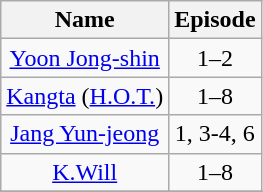<table class="wikitable" style="text-align:center">
<tr>
<th>Name</th>
<th>Episode</th>
</tr>
<tr>
<td><a href='#'>Yoon Jong-shin</a></td>
<td>1–2</td>
</tr>
<tr>
<td><a href='#'>Kangta</a> (<a href='#'>H.O.T.</a>)</td>
<td>1–8</td>
</tr>
<tr>
<td><a href='#'>Jang Yun-jeong</a></td>
<td>1, 3-4, 6</td>
</tr>
<tr>
<td><a href='#'>K.Will</a></td>
<td>1–8</td>
</tr>
<tr>
</tr>
</table>
